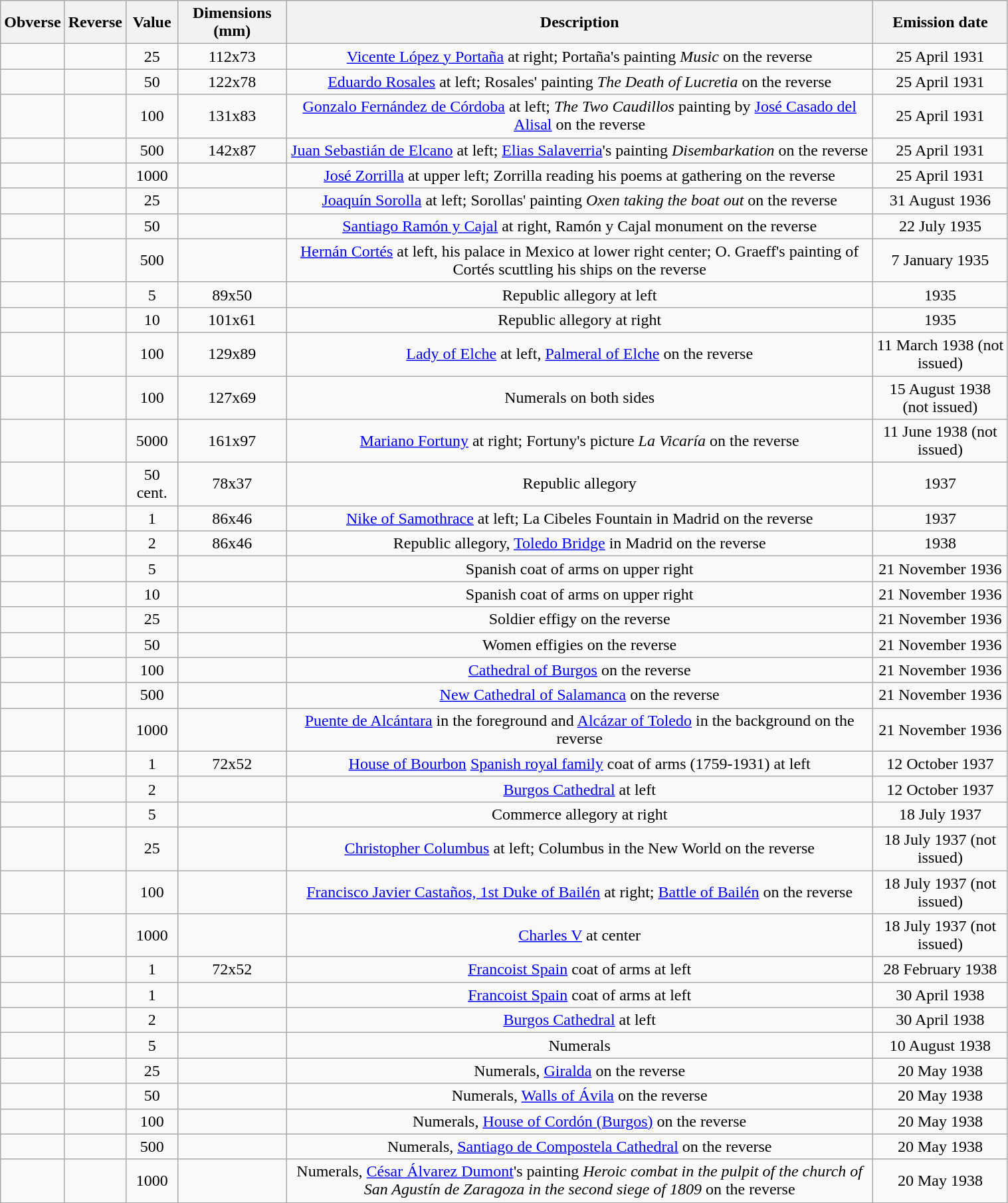<table class="wikitable" style="width: 80%; text-align: center;">
<tr>
<th scope="col">Obverse</th>
<th scope="col">Reverse</th>
<th scope="col">Value</th>
<th scope="col">Dimensions (mm)</th>
<th scope="col">Description</th>
<th scope="col">Emission date</th>
</tr>
<tr>
<td></td>
<td></td>
<td>25</td>
<td>112x73</td>
<td><a href='#'>Vicente López y Portaña</a> at right; Portaña's painting <em>Music</em> on the reverse</td>
<td>25 April 1931</td>
</tr>
<tr>
<td></td>
<td></td>
<td>50</td>
<td>122x78</td>
<td><a href='#'>Eduardo Rosales</a> at left; Rosales' painting <em>The Death of Lucretia</em> on the reverse</td>
<td>25 April 1931</td>
</tr>
<tr>
<td></td>
<td></td>
<td>100</td>
<td>131x83</td>
<td><a href='#'>Gonzalo Fernández de Córdoba</a> at left; <em>The Two Caudillos</em> painting by <a href='#'>José Casado del Alisal</a> on the reverse</td>
<td>25 April 1931</td>
</tr>
<tr>
<td></td>
<td></td>
<td>500</td>
<td>142x87</td>
<td><a href='#'>Juan Sebastián de Elcano</a> at left; <a href='#'>Elias Salaverria</a>'s painting <em>Disembarkation</em> on the reverse</td>
<td>25 April 1931</td>
</tr>
<tr>
<td></td>
<td></td>
<td>1000</td>
<td></td>
<td><a href='#'>José Zorrilla</a> at upper left; Zorrilla reading his poems at gathering on the reverse</td>
<td>25 April 1931</td>
</tr>
<tr>
<td></td>
<td></td>
<td>25</td>
<td></td>
<td><a href='#'>Joaquín Sorolla</a> at left; Sorollas' painting <em>Oxen taking the boat out</em> on the reverse</td>
<td>31 August 1936</td>
</tr>
<tr>
<td></td>
<td></td>
<td>50</td>
<td></td>
<td><a href='#'>Santiago Ramón y Cajal</a> at right, Ramón y Cajal monument on the reverse</td>
<td>22 July 1935</td>
</tr>
<tr>
<td></td>
<td></td>
<td>500</td>
<td></td>
<td><a href='#'>Hernán Cortés</a> at left, his palace in Mexico at lower right center; O. Graeff's painting of Cortés scuttling his ships on the reverse</td>
<td>7 January 1935</td>
</tr>
<tr>
<td></td>
<td></td>
<td>5</td>
<td>89x50</td>
<td>Republic allegory at left</td>
<td>1935</td>
</tr>
<tr>
<td></td>
<td></td>
<td>10</td>
<td>101x61</td>
<td>Republic allegory at right</td>
<td>1935</td>
</tr>
<tr>
<td></td>
<td></td>
<td>100</td>
<td>129x89</td>
<td><a href='#'>Lady of Elche</a> at left, <a href='#'>Palmeral of Elche</a> on the reverse</td>
<td>11 March 1938 (not issued)</td>
</tr>
<tr>
<td></td>
<td></td>
<td>100</td>
<td>127x69</td>
<td>Numerals on both sides</td>
<td>15 August 1938 (not issued)</td>
</tr>
<tr>
<td></td>
<td></td>
<td>5000</td>
<td>161x97</td>
<td><a href='#'>Mariano Fortuny</a> at right; Fortuny's picture <em>La Vicaría</em> on the reverse</td>
<td>11 June 1938 (not issued)</td>
</tr>
<tr>
<td></td>
<td></td>
<td>50 cent.</td>
<td>78x37</td>
<td>Republic allegory</td>
<td>1937</td>
</tr>
<tr>
<td></td>
<td></td>
<td>1</td>
<td>86x46</td>
<td><a href='#'>Nike of Samothrace</a> at left; La Cibeles Fountain in Madrid on the reverse</td>
<td>1937</td>
</tr>
<tr>
<td></td>
<td></td>
<td>2</td>
<td>86x46</td>
<td>Republic allegory, <a href='#'>Toledo Bridge</a> in Madrid on the reverse</td>
<td>1938</td>
</tr>
<tr>
<td></td>
<td></td>
<td>5</td>
<td></td>
<td>Spanish coat of arms on upper right</td>
<td>21 November 1936</td>
</tr>
<tr>
<td></td>
<td></td>
<td>10</td>
<td></td>
<td>Spanish coat of arms on upper right</td>
<td>21 November 1936</td>
</tr>
<tr>
<td></td>
<td></td>
<td>25</td>
<td></td>
<td>Soldier effigy on the reverse</td>
<td>21 November 1936</td>
</tr>
<tr>
<td></td>
<td></td>
<td>50</td>
<td></td>
<td>Women effigies on the reverse</td>
<td>21 November 1936</td>
</tr>
<tr>
<td></td>
<td></td>
<td>100</td>
<td></td>
<td><a href='#'>Cathedral of Burgos</a> on the reverse</td>
<td>21 November 1936</td>
</tr>
<tr>
<td></td>
<td></td>
<td>500</td>
<td></td>
<td><a href='#'>New Cathedral of Salamanca</a> on the reverse</td>
<td>21 November 1936</td>
</tr>
<tr>
<td></td>
<td></td>
<td>1000</td>
<td></td>
<td><a href='#'>Puente de Alcántara</a> in the foreground and <a href='#'>Alcázar of Toledo</a> in the background on the reverse</td>
<td>21 November 1936</td>
</tr>
<tr>
<td></td>
<td></td>
<td>1</td>
<td>72x52</td>
<td><a href='#'>House of Bourbon</a> <a href='#'>Spanish royal family</a> coat of arms (1759-1931) at left</td>
<td>12 October 1937</td>
</tr>
<tr>
<td></td>
<td></td>
<td>2</td>
<td></td>
<td><a href='#'>Burgos Cathedral</a> at left</td>
<td>12 October 1937</td>
</tr>
<tr>
<td></td>
<td></td>
<td>5</td>
<td></td>
<td>Commerce allegory at right</td>
<td>18 July 1937</td>
</tr>
<tr>
<td></td>
<td></td>
<td>25</td>
<td></td>
<td><a href='#'>Christopher Columbus</a> at left; Columbus in the New World on the reverse</td>
<td>18 July 1937 (not issued)</td>
</tr>
<tr>
<td></td>
<td></td>
<td>100</td>
<td></td>
<td><a href='#'>Francisco Javier Castaños, 1st Duke of Bailén</a> at right; <a href='#'>Battle of Bailén</a> on the reverse</td>
<td>18 July 1937 (not issued)</td>
</tr>
<tr>
<td></td>
<td></td>
<td>1000</td>
<td></td>
<td><a href='#'>Charles V</a> at center</td>
<td>18 July 1937 (not issued)</td>
</tr>
<tr>
<td></td>
<td></td>
<td>1</td>
<td>72x52</td>
<td><a href='#'>Francoist Spain</a> coat of arms at left</td>
<td>28 February 1938</td>
</tr>
<tr>
<td></td>
<td></td>
<td>1</td>
<td></td>
<td><a href='#'>Francoist Spain</a> coat of arms at left</td>
<td>30 April 1938</td>
</tr>
<tr>
<td></td>
<td></td>
<td>2</td>
<td></td>
<td><a href='#'>Burgos Cathedral</a> at left</td>
<td>30 April 1938</td>
</tr>
<tr>
<td></td>
<td></td>
<td>5</td>
<td></td>
<td>Numerals</td>
<td>10 August 1938</td>
</tr>
<tr>
<td></td>
<td></td>
<td>25</td>
<td></td>
<td>Numerals, <a href='#'>Giralda</a> on the reverse</td>
<td>20 May 1938</td>
</tr>
<tr>
<td></td>
<td></td>
<td>50</td>
<td></td>
<td>Numerals, <a href='#'>Walls of Ávila</a> on the reverse</td>
<td>20 May 1938</td>
</tr>
<tr>
<td></td>
<td></td>
<td>100</td>
<td></td>
<td>Numerals, <a href='#'>House of Cordón (Burgos)</a> on the reverse</td>
<td>20 May 1938</td>
</tr>
<tr>
<td></td>
<td></td>
<td>500</td>
<td></td>
<td>Numerals, <a href='#'>Santiago de Compostela Cathedral</a> on the reverse</td>
<td>20 May 1938</td>
</tr>
<tr>
<td></td>
<td></td>
<td>1000</td>
<td></td>
<td>Numerals, <a href='#'>César Álvarez Dumont</a>'s painting <em>Heroic combat in the pulpit of the church of San Agustín de Zaragoza in the second siege of 1809</em> on the reverse</td>
<td>20 May 1938</td>
</tr>
</table>
